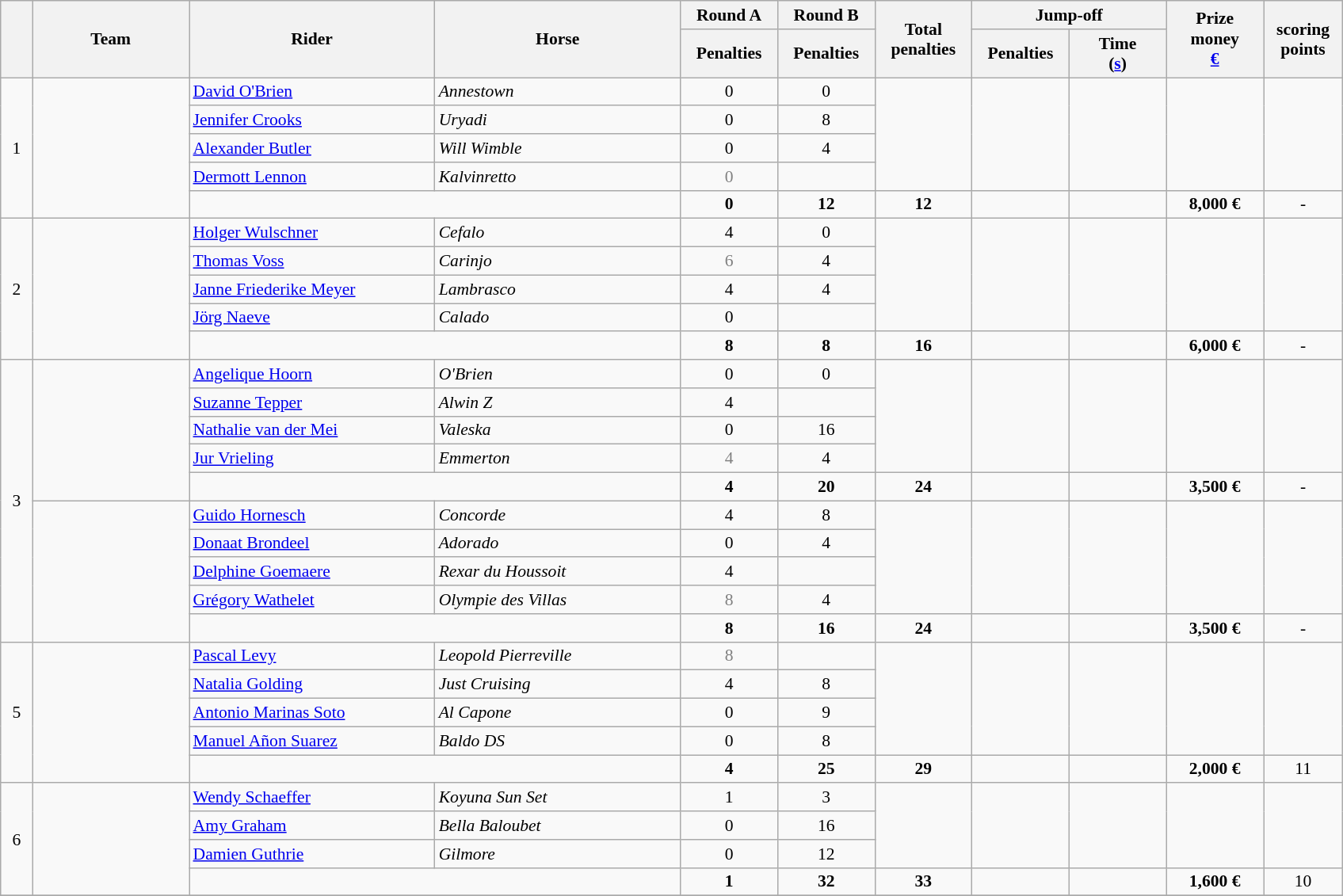<table class="wikitable" style="font-size: 90%">
<tr>
<th rowspan=2 width=20></th>
<th rowspan=2 width=125>Team</th>
<th rowspan=2 width=200>Rider</th>
<th rowspan=2 width=200>Horse</th>
<th>Round A</th>
<th>Round B</th>
<th rowspan=2 width=75>Total penalties</th>
<th colspan=2>Jump-off</th>
<th rowspan=2 width=75>Prize<br>money<br><a href='#'>€</a></th>
<th rowspan=2 width=60>scoring<br>points</th>
</tr>
<tr>
<th width=75>Penalties</th>
<th width=75>Penalties</th>
<th width=75>Penalties</th>
<th width=75>Time<br>(<a href='#'>s</a>)</th>
</tr>
<tr>
<td rowspan=5 align=center>1</td>
<td rowspan=5></td>
<td><a href='#'>David O'Brien</a></td>
<td><em>Annestown</em></td>
<td align=center>0</td>
<td align=center>0</td>
<td rowspan=4></td>
<td rowspan=4></td>
<td rowspan=4></td>
<td rowspan=4></td>
</tr>
<tr>
<td><a href='#'>Jennifer Crooks</a></td>
<td><em>Uryadi</em></td>
<td align=center>0</td>
<td align=center>8</td>
</tr>
<tr>
<td><a href='#'>Alexander Butler</a></td>
<td><em>Will Wimble</em></td>
<td align=center>0</td>
<td align=center>4</td>
</tr>
<tr>
<td><a href='#'>Dermott Lennon</a></td>
<td><em>Kalvinretto</em></td>
<td align=center style=color:gray>0</td>
<td align=center></td>
</tr>
<tr>
<td colspan=2></td>
<td align=center><strong>0</strong></td>
<td align=center><strong>12</strong></td>
<td align=center><strong>12</strong></td>
<td></td>
<td></td>
<td align=center><strong>8,000 €</strong></td>
<td align=center>-</td>
</tr>
<tr>
<td rowspan=5 align=center>2</td>
<td rowspan=5></td>
<td><a href='#'>Holger Wulschner</a></td>
<td><em>Cefalo</em></td>
<td align=center>4</td>
<td align=center>0</td>
<td rowspan=4></td>
<td rowspan=4></td>
<td rowspan=4></td>
<td rowspan=4></td>
</tr>
<tr>
<td><a href='#'>Thomas Voss</a></td>
<td><em>Carinjo</em></td>
<td align=center style=color:gray>6</td>
<td align=center>4</td>
</tr>
<tr>
<td><a href='#'>Janne Friederike Meyer</a></td>
<td><em>Lambrasco</em></td>
<td align=center>4</td>
<td align=center>4</td>
</tr>
<tr>
<td><a href='#'>Jörg Naeve</a></td>
<td><em>Calado</em></td>
<td align=center>0</td>
<td align=center></td>
</tr>
<tr>
<td colspan=2></td>
<td align=center><strong>8</strong></td>
<td align=center><strong>8</strong></td>
<td align=center><strong>16</strong></td>
<td></td>
<td></td>
<td align=center><strong>6,000 €</strong></td>
<td align=center>-</td>
</tr>
<tr>
<td rowspan=10 align=center>3</td>
<td rowspan=5></td>
<td><a href='#'>Angelique Hoorn</a></td>
<td><em>O'Brien</em></td>
<td align=center>0</td>
<td align=center>0</td>
<td rowspan=4></td>
<td rowspan=4></td>
<td rowspan=4></td>
<td rowspan=4></td>
</tr>
<tr>
<td><a href='#'>Suzanne Tepper</a></td>
<td><em>Alwin Z</em></td>
<td align=center>4</td>
<td align=center></td>
</tr>
<tr>
<td><a href='#'>Nathalie van der Mei</a></td>
<td><em>Valeska</em></td>
<td align=center>0</td>
<td align=center>16</td>
</tr>
<tr>
<td><a href='#'>Jur Vrieling</a></td>
<td><em>Emmerton</em></td>
<td align=center style=color:gray>4</td>
<td align=center>4</td>
</tr>
<tr>
<td colspan=2></td>
<td align=center><strong>4</strong></td>
<td align=center><strong>20</strong></td>
<td align=center><strong>24</strong></td>
<td></td>
<td></td>
<td align=center><strong>3,500 €</strong></td>
<td align=center>-</td>
</tr>
<tr>
<td rowspan=5></td>
<td><a href='#'>Guido Hornesch</a></td>
<td><em>Concorde</em></td>
<td align=center>4</td>
<td align=center>8</td>
<td rowspan=4></td>
<td rowspan=4></td>
<td rowspan=4></td>
<td rowspan=4></td>
</tr>
<tr>
<td><a href='#'>Donaat Brondeel</a></td>
<td><em>Adorado</em></td>
<td align=center>0</td>
<td align=center>4</td>
</tr>
<tr>
<td><a href='#'>Delphine Goemaere</a></td>
<td><em>Rexar du Houssoit</em></td>
<td align=center>4</td>
<td align=center></td>
</tr>
<tr>
<td><a href='#'>Grégory Wathelet</a></td>
<td><em>Olympie des Villas</em></td>
<td align=center style=color:gray>8</td>
<td align=center>4</td>
</tr>
<tr>
<td colspan=2></td>
<td align=center><strong>8</strong></td>
<td align=center><strong>16</strong></td>
<td align=center><strong>24</strong></td>
<td></td>
<td></td>
<td align=center><strong>3,500 €</strong></td>
<td align=center>-</td>
</tr>
<tr>
<td rowspan=5 align=center>5</td>
<td rowspan=5></td>
<td><a href='#'>Pascal Levy</a></td>
<td><em>Leopold Pierreville</em></td>
<td align=center style=color:gray>8</td>
<td align=center></td>
<td rowspan=4></td>
<td rowspan=4></td>
<td rowspan=4></td>
<td rowspan=4></td>
</tr>
<tr>
<td><a href='#'>Natalia Golding</a></td>
<td><em>Just Cruising</em></td>
<td align=center>4</td>
<td align=center>8</td>
</tr>
<tr>
<td><a href='#'>Antonio Marinas Soto</a></td>
<td><em>Al Capone</em></td>
<td align=center>0</td>
<td align=center>9</td>
</tr>
<tr>
<td><a href='#'>Manuel Añon Suarez</a></td>
<td><em>Baldo DS</em></td>
<td align=center>0</td>
<td align=center>8</td>
</tr>
<tr>
<td colspan=2></td>
<td align=center><strong>4</strong></td>
<td align=center><strong>25</strong></td>
<td align=center><strong>29</strong></td>
<td></td>
<td></td>
<td align=center><strong>2,000 €</strong></td>
<td align=center>11</td>
</tr>
<tr>
<td rowspan=4 align=center>6</td>
<td rowspan=4></td>
<td><a href='#'>Wendy Schaeffer</a></td>
<td><em>Koyuna Sun Set</em></td>
<td align=center>1</td>
<td align=center>3</td>
<td rowspan=3></td>
<td rowspan=3></td>
<td rowspan=3></td>
<td rowspan=3></td>
<td rowspan=3></td>
</tr>
<tr>
<td><a href='#'>Amy Graham</a></td>
<td><em>Bella Baloubet</em></td>
<td align=center>0</td>
<td align=center>16</td>
</tr>
<tr>
<td><a href='#'>Damien Guthrie</a></td>
<td><em>Gilmore</em></td>
<td align=center>0</td>
<td align=center>12</td>
</tr>
<tr>
<td colspan=2></td>
<td align=center><strong>1</strong></td>
<td align=center><strong>32</strong></td>
<td align=center><strong>33</strong></td>
<td></td>
<td></td>
<td align=center><strong>1,600 €</strong></td>
<td align=center>10</td>
</tr>
<tr>
</tr>
</table>
